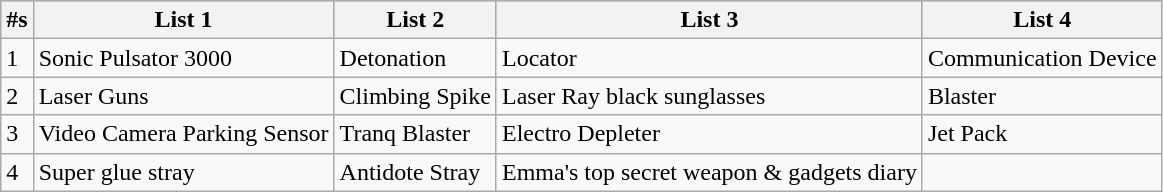<table class="wikitable" border="1">
<tr style="background:#ccc; text-align:center;">
<th>#s</th>
<th>List 1</th>
<th>List 2</th>
<th>List 3</th>
<th>List 4</th>
</tr>
<tr>
<td>1</td>
<td>Sonic Pulsator 3000</td>
<td>Detonation</td>
<td>Locator</td>
<td>Communication Device</td>
</tr>
<tr>
<td>2</td>
<td>Laser Guns</td>
<td>Climbing Spike</td>
<td>Laser Ray black sunglasses</td>
<td>Blaster</td>
</tr>
<tr>
<td>3</td>
<td>Video Camera Parking Sensor</td>
<td>Tranq Blaster</td>
<td>Electro Depleter</td>
<td>Jet Pack</td>
</tr>
<tr>
<td>4</td>
<td>Super glue stray</td>
<td>Antidote Stray</td>
<td>Emma's top secret weapon & gadgets diary</td>
<td></td>
</tr>
</table>
